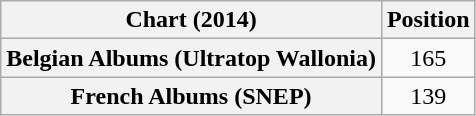<table class="wikitable sortable plainrowheaders">
<tr>
<th>Chart (2014)</th>
<th>Position</th>
</tr>
<tr>
<th scope="row">Belgian Albums (Ultratop Wallonia)</th>
<td style="text-align:center;">165</td>
</tr>
<tr>
<th scope="row">French Albums (SNEP)</th>
<td style="text-align:center;">139</td>
</tr>
</table>
